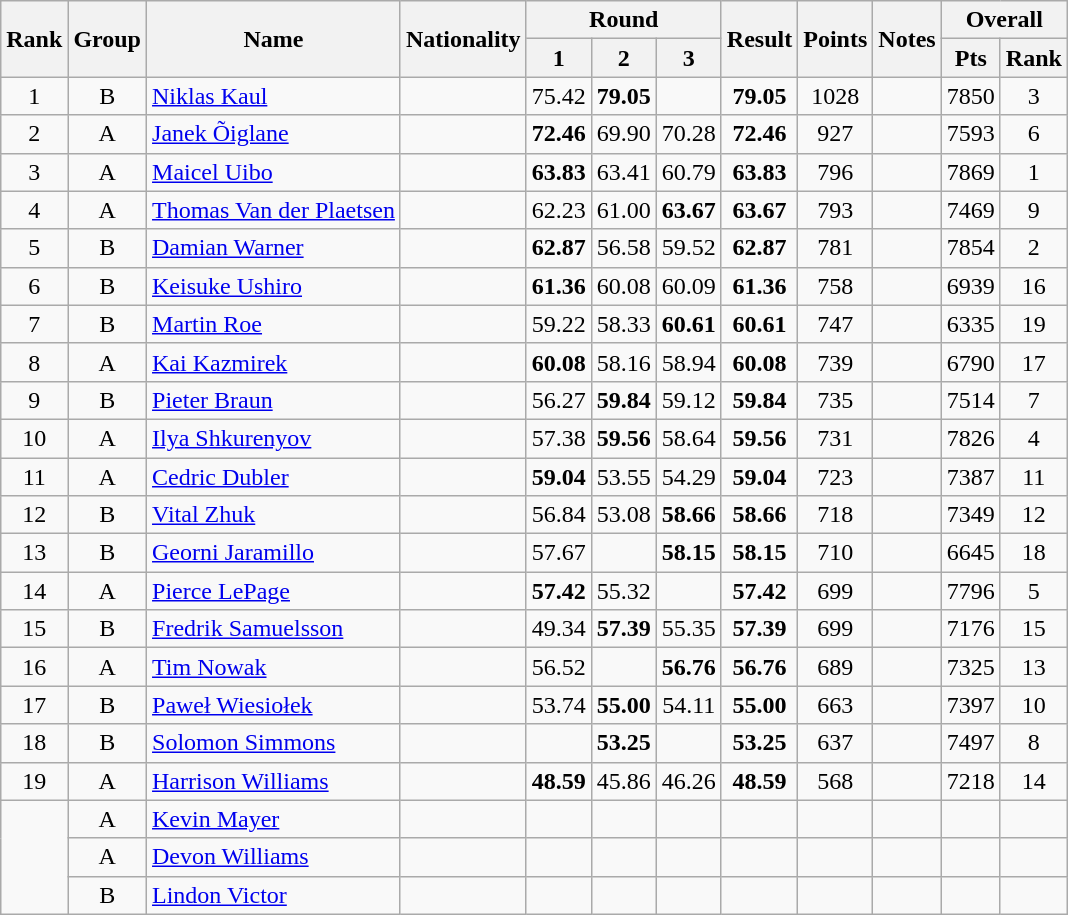<table class="wikitable sortable" style="text-align:center">
<tr>
<th rowspan=2>Rank</th>
<th rowspan=2>Group</th>
<th rowspan=2>Name</th>
<th rowspan=2>Nationality</th>
<th colspan=3>Round</th>
<th rowspan=2 data-sort-type="number">Result</th>
<th rowspan=2>Points</th>
<th rowspan=2>Notes</th>
<th colspan=2>Overall</th>
</tr>
<tr>
<th data-sort-type="number">1</th>
<th data-sort-type="number">2</th>
<th data-sort-type="number">3</th>
<th>Pts</th>
<th>Rank</th>
</tr>
<tr>
<td>1</td>
<td>B</td>
<td align=left><a href='#'>Niklas Kaul</a></td>
<td align=left></td>
<td>75.42</td>
<td><strong>79.05</strong></td>
<td></td>
<td><strong>79.05</strong></td>
<td>1028</td>
<td></td>
<td>7850</td>
<td>3</td>
</tr>
<tr>
<td>2</td>
<td>A</td>
<td align=left><a href='#'>Janek Õiglane</a></td>
<td align=left></td>
<td><strong>72.46</strong></td>
<td>69.90</td>
<td>70.28</td>
<td><strong>72.46</strong></td>
<td>927</td>
<td></td>
<td>7593</td>
<td>6</td>
</tr>
<tr>
<td>3</td>
<td>A</td>
<td align=left><a href='#'>Maicel Uibo</a></td>
<td align=left></td>
<td><strong>63.83</strong></td>
<td>63.41</td>
<td>60.79</td>
<td><strong>63.83</strong></td>
<td>796</td>
<td></td>
<td>7869</td>
<td>1</td>
</tr>
<tr>
<td>4</td>
<td>A</td>
<td align=left><a href='#'>Thomas Van der Plaetsen</a></td>
<td align=left></td>
<td>62.23</td>
<td>61.00</td>
<td><strong>63.67</strong></td>
<td><strong>63.67</strong></td>
<td>793</td>
<td></td>
<td>7469</td>
<td>9</td>
</tr>
<tr>
<td>5</td>
<td>B</td>
<td align=left><a href='#'>Damian Warner</a></td>
<td align=left></td>
<td><strong>62.87</strong></td>
<td>56.58</td>
<td>59.52</td>
<td><strong>62.87</strong></td>
<td>781</td>
<td></td>
<td>7854</td>
<td>2</td>
</tr>
<tr>
<td>6</td>
<td>B</td>
<td align=left><a href='#'>Keisuke Ushiro</a></td>
<td align=left></td>
<td><strong>61.36</strong></td>
<td>60.08</td>
<td>60.09</td>
<td><strong>61.36</strong></td>
<td>758</td>
<td></td>
<td>6939</td>
<td>16</td>
</tr>
<tr>
<td>7</td>
<td>B</td>
<td align=left><a href='#'>Martin Roe</a></td>
<td align=left></td>
<td>59.22</td>
<td>58.33</td>
<td><strong>60.61</strong></td>
<td><strong>60.61</strong></td>
<td>747</td>
<td></td>
<td>6335</td>
<td>19</td>
</tr>
<tr>
<td>8</td>
<td>A</td>
<td align=left><a href='#'>Kai Kazmirek</a></td>
<td align=left></td>
<td><strong>60.08</strong></td>
<td>58.16</td>
<td>58.94</td>
<td><strong>60.08</strong></td>
<td>739</td>
<td></td>
<td>6790</td>
<td>17</td>
</tr>
<tr>
<td>9</td>
<td>B</td>
<td align=left><a href='#'>Pieter Braun</a></td>
<td align=left></td>
<td>56.27</td>
<td><strong>59.84</strong></td>
<td>59.12</td>
<td><strong>59.84</strong></td>
<td>735</td>
<td></td>
<td>7514</td>
<td>7</td>
</tr>
<tr>
<td>10</td>
<td>A</td>
<td align=left><a href='#'>Ilya Shkurenyov</a></td>
<td align=left></td>
<td>57.38</td>
<td><strong>59.56</strong></td>
<td>58.64</td>
<td><strong>59.56</strong></td>
<td>731</td>
<td></td>
<td>7826</td>
<td>4</td>
</tr>
<tr>
<td>11</td>
<td>A</td>
<td align=left><a href='#'>Cedric Dubler</a></td>
<td align=left></td>
<td><strong>59.04</strong></td>
<td>53.55</td>
<td>54.29</td>
<td><strong>59.04</strong></td>
<td>723</td>
<td></td>
<td>7387</td>
<td>11</td>
</tr>
<tr>
<td>12</td>
<td>B</td>
<td align=left><a href='#'>Vital Zhuk</a></td>
<td align=left></td>
<td>56.84</td>
<td>53.08</td>
<td><strong>58.66</strong></td>
<td><strong>58.66</strong></td>
<td>718</td>
<td></td>
<td>7349</td>
<td>12</td>
</tr>
<tr>
<td>13</td>
<td>B</td>
<td align=left><a href='#'>Georni Jaramillo</a></td>
<td align=left></td>
<td>57.67</td>
<td></td>
<td><strong>58.15</strong></td>
<td><strong>58.15</strong></td>
<td>710</td>
<td></td>
<td>6645</td>
<td>18</td>
</tr>
<tr>
<td>14</td>
<td>A</td>
<td align=left><a href='#'>Pierce LePage</a></td>
<td align=left></td>
<td><strong>57.42</strong></td>
<td>55.32</td>
<td></td>
<td><strong>57.42</strong></td>
<td>699</td>
<td></td>
<td>7796</td>
<td>5</td>
</tr>
<tr>
<td>15</td>
<td>B</td>
<td align=left><a href='#'>Fredrik Samuelsson</a></td>
<td align=left></td>
<td>49.34</td>
<td><strong>57.39</strong></td>
<td>55.35</td>
<td><strong>57.39</strong></td>
<td>699</td>
<td></td>
<td>7176</td>
<td>15</td>
</tr>
<tr>
<td>16</td>
<td>A</td>
<td align=left><a href='#'>Tim Nowak</a></td>
<td align=left></td>
<td>56.52</td>
<td></td>
<td><strong>56.76</strong></td>
<td><strong>56.76</strong></td>
<td>689</td>
<td></td>
<td>7325</td>
<td>13</td>
</tr>
<tr>
<td>17</td>
<td>B</td>
<td align=left><a href='#'>Paweł Wiesiołek</a></td>
<td align=left></td>
<td>53.74</td>
<td><strong>55.00</strong></td>
<td>54.11</td>
<td><strong>55.00</strong></td>
<td>663</td>
<td></td>
<td>7397</td>
<td>10</td>
</tr>
<tr>
<td>18</td>
<td>B</td>
<td align=left><a href='#'>Solomon Simmons</a></td>
<td align=left></td>
<td></td>
<td><strong>53.25</strong></td>
<td></td>
<td><strong>53.25</strong></td>
<td>637</td>
<td></td>
<td>7497</td>
<td>8</td>
</tr>
<tr>
<td>19</td>
<td>A</td>
<td align=left><a href='#'>Harrison Williams</a></td>
<td align=left></td>
<td><strong>48.59</strong></td>
<td>45.86</td>
<td>46.26</td>
<td><strong>48.59</strong></td>
<td>568</td>
<td></td>
<td>7218</td>
<td>14</td>
</tr>
<tr>
<td rowspan=3></td>
<td>A</td>
<td align=left><a href='#'>Kevin Mayer</a></td>
<td align=left></td>
<td></td>
<td></td>
<td></td>
<td></td>
<td></td>
<td></td>
<td></td>
<td></td>
</tr>
<tr>
<td>A</td>
<td align=left><a href='#'>Devon Williams</a></td>
<td align=left></td>
<td></td>
<td></td>
<td></td>
<td></td>
<td></td>
<td></td>
<td></td>
<td></td>
</tr>
<tr>
<td>B</td>
<td align=left><a href='#'>Lindon Victor</a></td>
<td align=left></td>
<td></td>
<td></td>
<td></td>
<td></td>
<td></td>
<td></td>
<td></td>
<td></td>
</tr>
</table>
